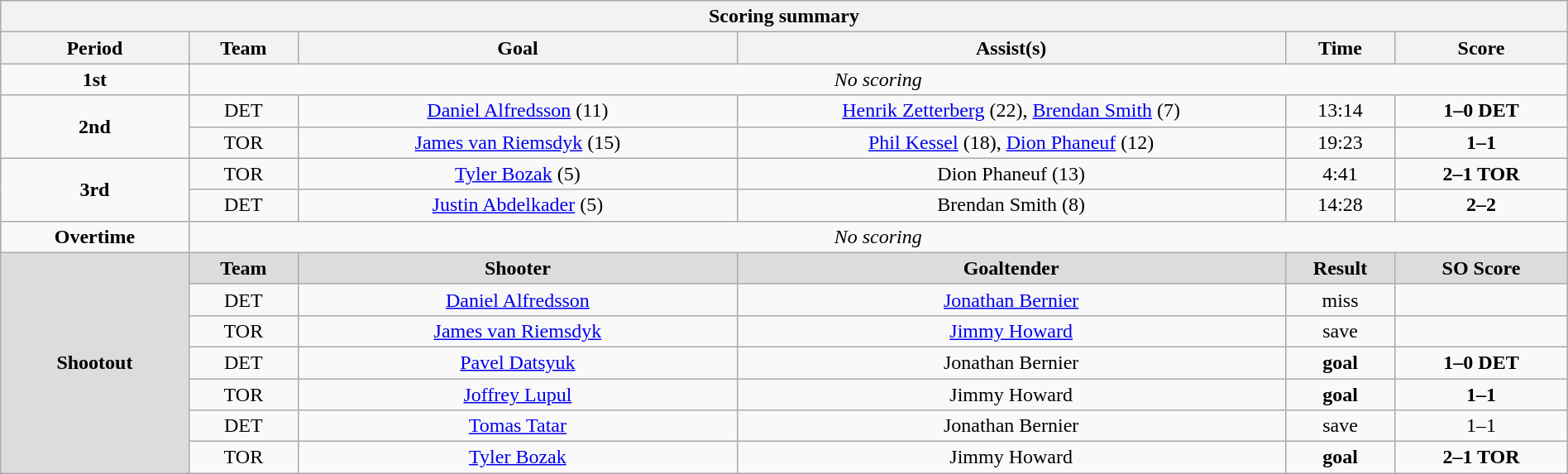<table style="width:100%;" class="wikitable">
<tr>
<th colspan=6>Scoring summary</th>
</tr>
<tr>
<th style="width:12%;">Period</th>
<th style="width:7%;">Team</th>
<th style="width:28%;">Goal</th>
<th style="width:35%;">Assist(s)</th>
<th style="width:7%;">Time</th>
<th style="width:11%;">Score</th>
</tr>
<tr>
<td align=center><strong>1st</strong></td>
<td colspan="5" align=center><em>No scoring</em></td>
</tr>
<tr>
<td align=center rowspan="2"><strong>2nd</strong></td>
<td align=center>DET</td>
<td align=center><a href='#'>Daniel Alfredsson</a> (11)</td>
<td align=center><a href='#'>Henrik Zetterberg</a> (22), <a href='#'>Brendan Smith</a> (7)</td>
<td align=center>13:14</td>
<td align=center><strong>1–0 DET</strong></td>
</tr>
<tr>
<td align=center>TOR</td>
<td align=center><a href='#'>James van Riemsdyk</a> (15)</td>
<td align=center><a href='#'>Phil Kessel</a> (18), <a href='#'>Dion Phaneuf</a> (12)</td>
<td align=center>19:23</td>
<td align=center><strong>1–1</strong></td>
</tr>
<tr>
<td align=center rowspan="2"><strong>3rd</strong></td>
<td align=center>TOR</td>
<td align=center><a href='#'>Tyler Bozak</a> (5)</td>
<td align=center>Dion Phaneuf (13)</td>
<td align=center>4:41</td>
<td align=center><strong>2–1 TOR</strong></td>
</tr>
<tr>
<td align=center>DET</td>
<td align=center><a href='#'>Justin Abdelkader</a> (5)</td>
<td align=center>Brendan Smith (8)</td>
<td align=center>14:28</td>
<td align=center><strong>2–2</strong></td>
</tr>
<tr>
<td align=center><strong>Overtime</strong></td>
<td colspan="5" align=center><em>No scoring</em></td>
</tr>
<tr>
<td rowspan="7" bgcolor="DCDCDC" align=center><strong>Shootout</strong></td>
<td bgcolor="DCDCDC" align=center><strong>Team</strong></td>
<td bgcolor="DCDCDC" align=center><strong>Shooter</strong></td>
<td bgcolor="DCDCDC" align=center><strong>Goaltender</strong></td>
<td bgcolor="DCDCDC" align=center><strong>Result</strong></td>
<td bgcolor="DCDCDC" align=center><strong>SO Score</strong></td>
</tr>
<tr>
<td align=center>DET</td>
<td align=center><a href='#'>Daniel Alfredsson</a></td>
<td align=center><a href='#'>Jonathan Bernier</a></td>
<td align=center>miss</td>
<td align=center></td>
</tr>
<tr>
<td align=center>TOR</td>
<td align=center><a href='#'>James van Riemsdyk</a></td>
<td align=center><a href='#'>Jimmy Howard</a></td>
<td align=center>save</td>
<td align=center></td>
</tr>
<tr>
<td align=center>DET</td>
<td align=center><a href='#'>Pavel Datsyuk</a></td>
<td align=center>Jonathan Bernier</td>
<td align=center><strong>goal</strong></td>
<td align=center><strong>1–0 DET</strong></td>
</tr>
<tr>
<td align=center>TOR</td>
<td align=center><a href='#'>Joffrey Lupul</a></td>
<td align=center>Jimmy Howard</td>
<td align=center><strong>goal</strong></td>
<td align=center><strong>1–1</strong></td>
</tr>
<tr>
<td align=center>DET</td>
<td align=center><a href='#'>Tomas Tatar</a></td>
<td align=center>Jonathan Bernier</td>
<td align=center>save</td>
<td align=center>1–1</td>
</tr>
<tr>
<td align=center>TOR</td>
<td align=center><a href='#'>Tyler Bozak</a></td>
<td align=center>Jimmy Howard</td>
<td align=center><strong>goal</strong></td>
<td align=center><strong>2–1 TOR</strong></td>
</tr>
</table>
